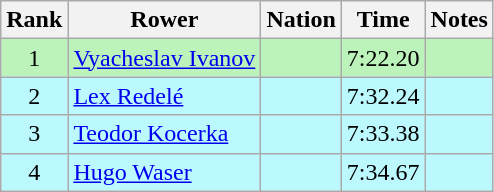<table class="wikitable sortable" style="text-align:center">
<tr>
<th>Rank</th>
<th>Rower</th>
<th>Nation</th>
<th>Time</th>
<th>Notes</th>
</tr>
<tr bgcolor=bbf3bb>
<td>1</td>
<td align=left><a href='#'>Vyacheslav Ivanov</a></td>
<td align=left></td>
<td>7:22.20</td>
<td></td>
</tr>
<tr bgcolor=bbf9ff>
<td>2</td>
<td align=left><a href='#'>Lex Redelé</a></td>
<td align=left></td>
<td>7:32.24</td>
<td></td>
</tr>
<tr bgcolor=bbf9ff>
<td>3</td>
<td align=left><a href='#'>Teodor Kocerka</a></td>
<td align=left></td>
<td>7:33.38</td>
<td></td>
</tr>
<tr bgcolor=bbf9ff>
<td>4</td>
<td align=left><a href='#'>Hugo Waser</a></td>
<td align=left></td>
<td>7:34.67</td>
<td></td>
</tr>
</table>
